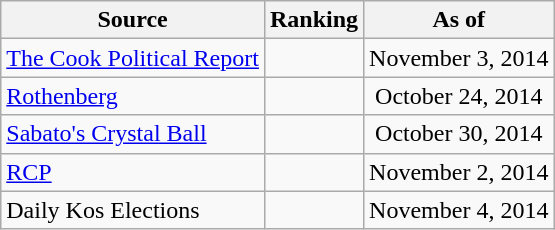<table class="wikitable" style="text-align:center">
<tr>
<th>Source</th>
<th>Ranking</th>
<th>As of</th>
</tr>
<tr>
<td align=left><a href='#'>The Cook Political Report</a></td>
<td></td>
<td>November 3, 2014</td>
</tr>
<tr>
<td align=left><a href='#'>Rothenberg</a></td>
<td></td>
<td>October 24, 2014</td>
</tr>
<tr>
<td align=left><a href='#'>Sabato's Crystal Ball</a></td>
<td></td>
<td>October 30, 2014</td>
</tr>
<tr>
<td align="left"><a href='#'>RCP</a></td>
<td></td>
<td>November 2, 2014</td>
</tr>
<tr>
<td align=left>Daily Kos Elections</td>
<td></td>
<td>November 4, 2014</td>
</tr>
</table>
